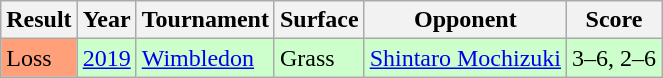<table class="sortable wikitable">
<tr>
<th>Result</th>
<th>Year</th>
<th>Tournament</th>
<th>Surface</th>
<th>Opponent</th>
<th class="unsortable">Score</th>
</tr>
<tr style="background:#CCFFCC;">
<td bgcolor="FFA07A">Loss</td>
<td><a href='#'>2019</a></td>
<td><a href='#'>Wimbledon</a></td>
<td>Grass</td>
<td> <a href='#'>Shintaro Mochizuki</a></td>
<td>3–6, 2–6</td>
</tr>
</table>
